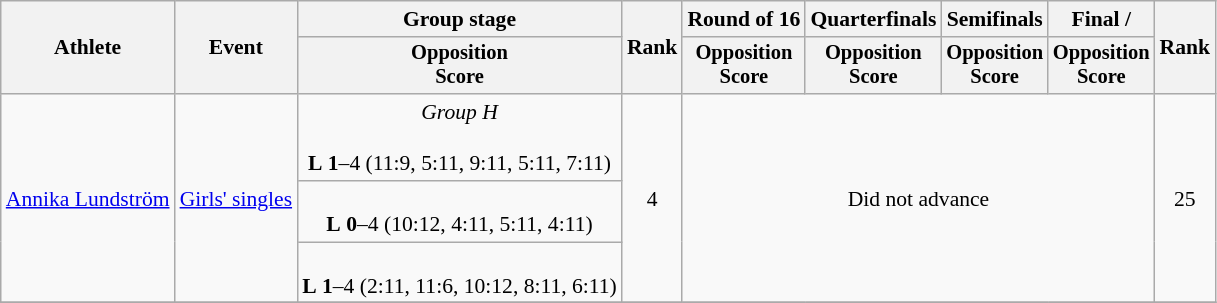<table class=wikitable style="font-size:90%">
<tr>
<th rowspan="2">Athlete</th>
<th rowspan="2">Event</th>
<th>Group stage</th>
<th rowspan="2">Rank</th>
<th>Round of 16</th>
<th>Quarterfinals</th>
<th>Semifinals</th>
<th>Final / </th>
<th rowspan=2>Rank</th>
</tr>
<tr style="font-size:95%">
<th>Opposition<br>Score</th>
<th>Opposition<br>Score</th>
<th>Opposition<br>Score</th>
<th>Opposition<br>Score</th>
<th>Opposition<br>Score</th>
</tr>
<tr align=center>
<td align=left rowspan=3><a href='#'>Annika Lundström</a></td>
<td align=left rowspan=3><a href='#'>Girls' singles</a></td>
<td><em>Group H</em><br><br> <strong>L</strong> <strong>1</strong>–4 (11:9, 5:11, 9:11, 5:11, 7:11)</td>
<td rowspan=3>4</td>
<td rowspan=3 colspan=4>Did not advance</td>
<td rowspan=3>25</td>
</tr>
<tr align=center>
<td><br> <strong>L</strong> <strong>0</strong>–4 (10:12, 4:11, 5:11, 4:11)</td>
</tr>
<tr align=center>
<td><br> <strong>L</strong> <strong>1</strong>–4 (2:11, 11:6, 10:12, 8:11, 6:11)</td>
</tr>
<tr align=center>
</tr>
</table>
